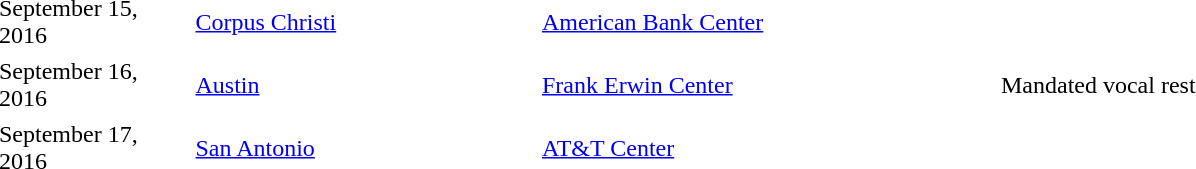<table cellpadding="2" style="border: 0px solid darkgray;">
<tr>
<th width="125"></th>
<th width="225"></th>
<th width="300"></th>
<th width="375"></th>
</tr>
<tr border="0">
<td>September 15, 2016</td>
<td><a href='#'>Corpus Christi</a></td>
<td><a href='#'>American Bank Center</a></td>
<td rowspan="3">Mandated vocal rest</td>
</tr>
<tr>
<td>September 16, 2016</td>
<td><a href='#'>Austin</a></td>
<td><a href='#'>Frank Erwin Center</a></td>
</tr>
<tr>
<td>September 17, 2016</td>
<td><a href='#'>San Antonio</a></td>
<td><a href='#'>AT&T Center</a></td>
</tr>
</table>
